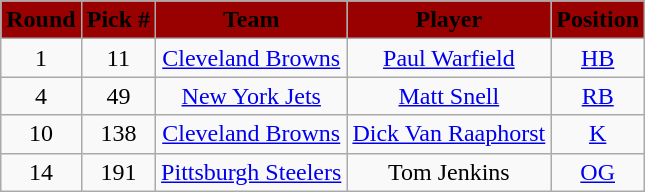<table class="wikitable" style="text-align:center">
<tr style="background:#900;">
<td><strong><span>Round</span></strong></td>
<td><strong><span>Pick #</span></strong></td>
<td><strong><span>Team</span></strong></td>
<td><strong><span>Player</span></strong></td>
<td><strong><span>Position</span></strong></td>
</tr>
<tr>
<td>1</td>
<td align=center>11</td>
<td><a href='#'>Cleveland Browns</a></td>
<td><a href='#'>Paul Warfield</a></td>
<td><a href='#'>HB</a></td>
</tr>
<tr>
<td>4</td>
<td align=center>49</td>
<td><a href='#'>New York Jets</a></td>
<td><a href='#'>Matt Snell</a></td>
<td><a href='#'>RB</a></td>
</tr>
<tr>
<td>10</td>
<td align=center>138</td>
<td><a href='#'>Cleveland Browns</a></td>
<td><a href='#'>Dick Van Raaphorst</a></td>
<td><a href='#'>K</a></td>
</tr>
<tr>
<td>14</td>
<td align=center>191</td>
<td><a href='#'>Pittsburgh Steelers</a></td>
<td>Tom Jenkins</td>
<td><a href='#'>OG</a></td>
</tr>
</table>
